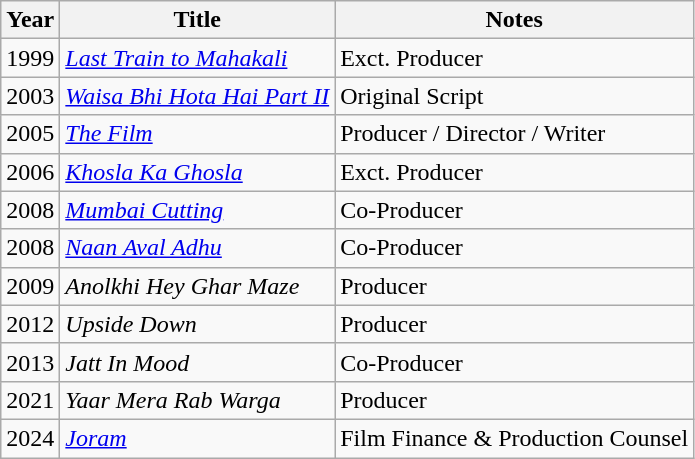<table class="wikitable sortable">
<tr>
<th>Year</th>
<th>Title</th>
<th>Notes</th>
</tr>
<tr>
<td>1999</td>
<td><em><a href='#'>Last Train to Mahakali</a></em></td>
<td>Exct. Producer</td>
</tr>
<tr>
<td>2003</td>
<td><em><a href='#'>Waisa Bhi Hota Hai Part II</a></em></td>
<td>Original Script</td>
</tr>
<tr>
<td>2005</td>
<td><em><a href='#'>The Film</a></em></td>
<td>Producer / Director / Writer<br></td>
</tr>
<tr>
<td>2006</td>
<td><em><a href='#'>Khosla Ka Ghosla</a></em></td>
<td>Exct. Producer</td>
</tr>
<tr>
<td>2008</td>
<td><em><a href='#'>Mumbai Cutting</a></em></td>
<td>Co-Producer</td>
</tr>
<tr>
<td>2008</td>
<td><em><a href='#'>Naan Aval Adhu</a></em></td>
<td>Co-Producer</td>
</tr>
<tr>
<td>2009</td>
<td><em>Anolkhi Hey Ghar Maze</em></td>
<td>Producer</td>
</tr>
<tr>
<td>2012</td>
<td><em>Upside Down</em></td>
<td>Producer</td>
</tr>
<tr>
<td>2013</td>
<td><em>Jatt In Mood</em></td>
<td>Co-Producer</td>
</tr>
<tr>
<td>2021</td>
<td><em>Yaar Mera Rab Warga</em></td>
<td>Producer</td>
</tr>
<tr>
<td>2024</td>
<td><em><a href='#'>Joram</a></em></td>
<td>Film Finance & Production Counsel</td>
</tr>
</table>
